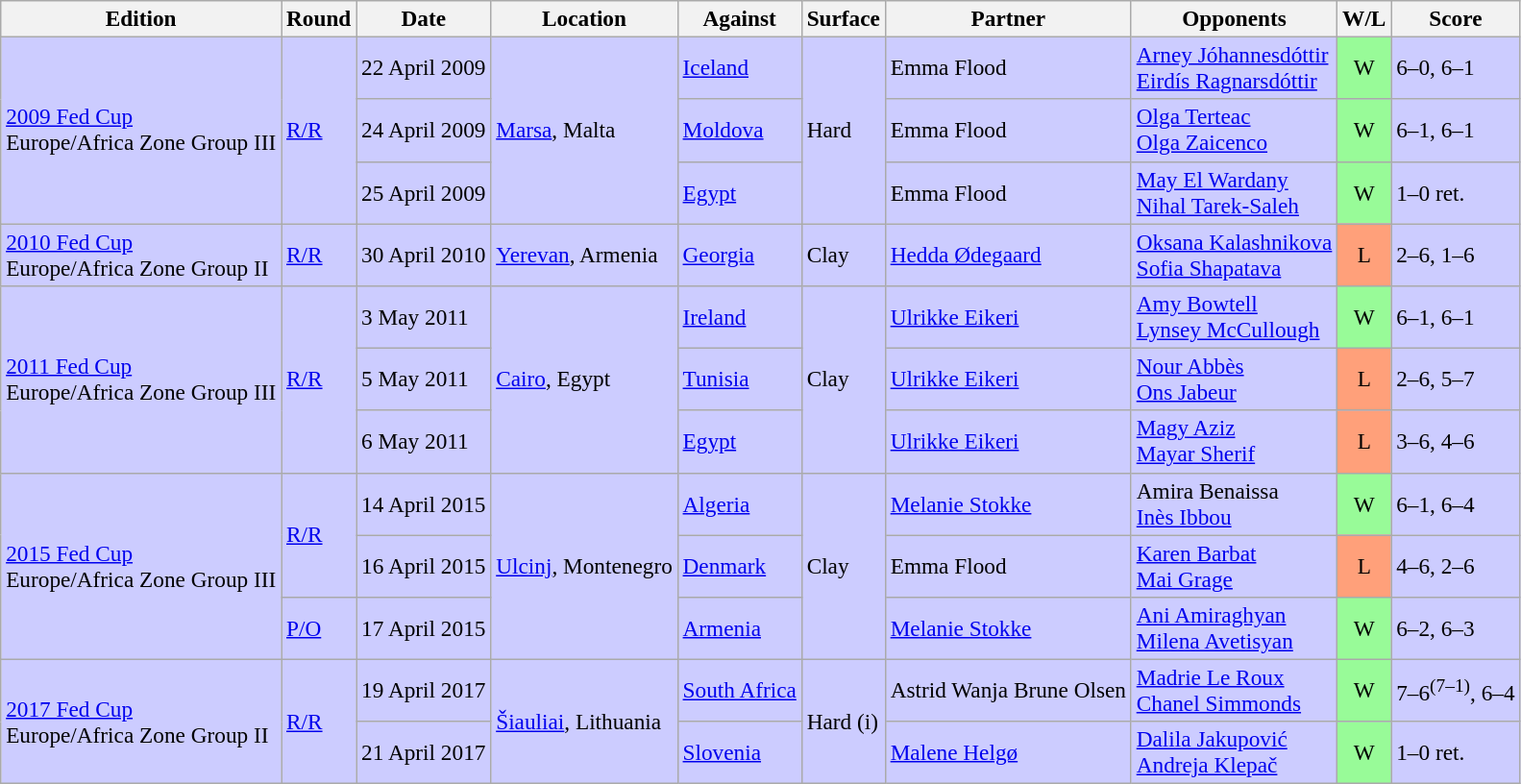<table class=wikitable style=font-size:97%>
<tr>
<th>Edition</th>
<th>Round</th>
<th>Date</th>
<th>Location</th>
<th>Against</th>
<th>Surface</th>
<th>Partner</th>
<th>Opponents</th>
<th>W/L</th>
<th>Score</th>
</tr>
<tr style="background:#ccccff;">
<td rowspan="3"><a href='#'>2009 Fed Cup</a> <br> Europe/Africa Zone Group III</td>
<td rowspan="3"><a href='#'>R/R</a></td>
<td>22 April 2009</td>
<td rowspan="3"><a href='#'>Marsa</a>, Malta</td>
<td> <a href='#'>Iceland</a></td>
<td rowspan="3">Hard</td>
<td> Emma Flood</td>
<td><a href='#'>Arney Jóhannesdóttir</a> <br> <a href='#'>Eirdís Ragnarsdóttir</a></td>
<td style="text-align:center; background:#98fb98;">W</td>
<td>6–0, 6–1</td>
</tr>
<tr style="background:#ccccff;">
<td>24 April 2009</td>
<td> <a href='#'>Moldova</a></td>
<td> Emma Flood</td>
<td><a href='#'>Olga Terteac</a> <br> <a href='#'>Olga Zaicenco</a></td>
<td style="text-align:center; background:#98fb98;">W</td>
<td>6–1, 6–1</td>
</tr>
<tr style="background:#ccccff;">
<td>25 April 2009</td>
<td> <a href='#'>Egypt</a></td>
<td> Emma Flood</td>
<td><a href='#'>May El Wardany</a> <br> <a href='#'>Nihal Tarek-Saleh</a></td>
<td style="text-align:center; background:#98fb98;">W</td>
<td>1–0 ret.</td>
</tr>
<tr style="background:#ccccff;">
<td rowspan="1"><a href='#'>2010 Fed Cup</a> <br> Europe/Africa Zone Group II</td>
<td rowspan="1"><a href='#'>R/R</a></td>
<td>30 April 2010</td>
<td rowspan="1"><a href='#'>Yerevan</a>, Armenia</td>
<td> <a href='#'>Georgia</a></td>
<td rowspan="1">Clay</td>
<td> <a href='#'>Hedda Ødegaard</a></td>
<td><a href='#'>Oksana Kalashnikova</a> <br> <a href='#'>Sofia Shapatava</a></td>
<td style="text-align:center; background:#ffa07a;">L</td>
<td>2–6, 1–6</td>
</tr>
<tr style="background:#ccf;">
<td rowspan="3"><a href='#'>2011 Fed Cup</a> <br> Europe/Africa Zone Group III</td>
<td rowspan="3"><a href='#'>R/R</a></td>
<td>3 May 2011</td>
<td rowspan="3"><a href='#'>Cairo</a>, Egypt</td>
<td> <a href='#'>Ireland</a></td>
<td rowspan="3">Clay</td>
<td> <a href='#'>Ulrikke Eikeri</a></td>
<td><a href='#'>Amy Bowtell</a> <br> <a href='#'>Lynsey McCullough</a></td>
<td style="text-align:center; background:#98fb98;">W</td>
<td>6–1, 6–1</td>
</tr>
<tr style="background:#ccf;">
<td>5 May 2011</td>
<td> <a href='#'>Tunisia</a></td>
<td> <a href='#'>Ulrikke Eikeri</a></td>
<td><a href='#'>Nour Abbès</a> <br> <a href='#'>Ons Jabeur</a></td>
<td style="text-align:center; background:#ffa07a;">L</td>
<td>2–6, 5–7</td>
</tr>
<tr style="background:#ccf;">
<td>6 May 2011</td>
<td> <a href='#'>Egypt</a></td>
<td> <a href='#'>Ulrikke Eikeri</a></td>
<td><a href='#'>Magy Aziz</a> <br> <a href='#'>Mayar Sherif</a></td>
<td style="text-align:center; background:#ffa07a;">L</td>
<td>3–6, 4–6</td>
</tr>
<tr style="background:#ccccff;">
<td rowspan="3"><a href='#'>2015 Fed Cup</a> <br> Europe/Africa Zone Group III</td>
<td rowspan="2"><a href='#'>R/R</a></td>
<td>14 April 2015</td>
<td rowspan="3"><a href='#'>Ulcinj</a>, Montenegro</td>
<td> <a href='#'>Algeria</a></td>
<td rowspan="3">Clay</td>
<td> <a href='#'>Melanie Stokke</a></td>
<td>Amira Benaissa <br> <a href='#'>Inès Ibbou</a></td>
<td style="text-align:center; background:#98fb98;">W</td>
<td>6–1, 6–4</td>
</tr>
<tr style="background:#ccf;">
<td>16 April 2015</td>
<td> <a href='#'>Denmark</a></td>
<td> Emma Flood</td>
<td><a href='#'>Karen Barbat</a> <br> <a href='#'>Mai Grage</a></td>
<td style="text-align:center; background:#ffa07a;">L</td>
<td>4–6, 2–6</td>
</tr>
<tr style="background:#ccccff;">
<td rowspan="1"><a href='#'>P/O</a></td>
<td>17 April 2015</td>
<td> <a href='#'>Armenia</a></td>
<td> <a href='#'>Melanie Stokke</a></td>
<td><a href='#'>Ani Amiraghyan</a> <br> <a href='#'>Milena Avetisyan</a></td>
<td style="text-align:center; background:#98fb98;">W</td>
<td>6–2, 6–3</td>
</tr>
<tr style="background:#ccf;">
<td rowspan="2"><a href='#'>2017 Fed Cup</a> <br> Europe/Africa Zone Group II</td>
<td rowspan="2"><a href='#'>R/R</a></td>
<td>19 April 2017</td>
<td rowspan="2"><a href='#'>Šiauliai</a>, Lithuania</td>
<td> <a href='#'>South Africa</a></td>
<td rowspan="2">Hard (i)</td>
<td> Astrid Wanja Brune Olsen</td>
<td><a href='#'>Madrie Le Roux</a> <br> <a href='#'>Chanel Simmonds</a></td>
<td style="text-align:center; background:#98fb98;">W</td>
<td>7–6<sup>(7–1)</sup>, 6–4</td>
</tr>
<tr style="background:#ccf;">
<td>21 April 2017</td>
<td> <a href='#'>Slovenia</a></td>
<td> <a href='#'>Malene Helgø</a></td>
<td><a href='#'>Dalila Jakupović</a> <br> <a href='#'>Andreja Klepač</a></td>
<td style="text-align:center; background:#98fb98;">W</td>
<td>1–0 ret.</td>
</tr>
</table>
